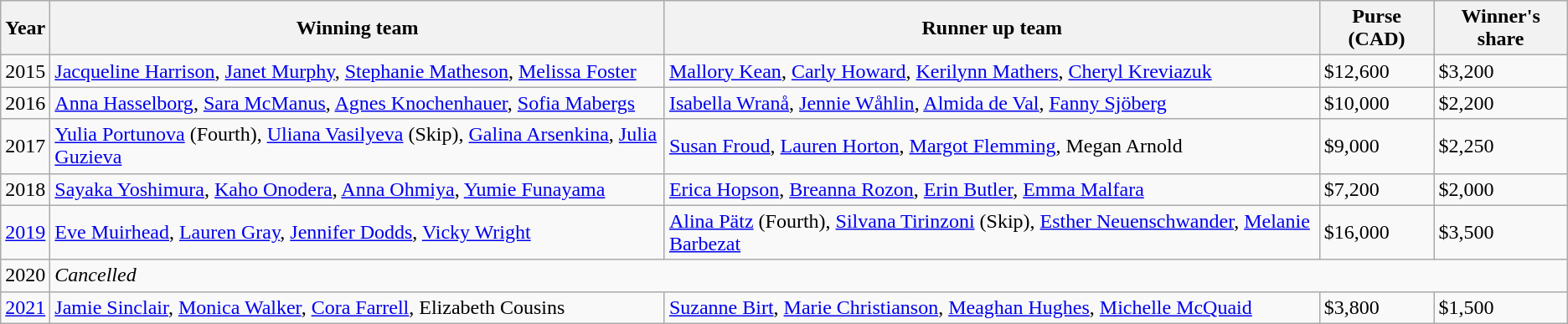<table class="wikitable">
<tr>
<th scope="col">Year</th>
<th scope="col">Winning team</th>
<th scope="col">Runner up team</th>
<th scope="col">Purse (CAD)</th>
<th scope="col">Winner's share</th>
</tr>
<tr>
<td>2015</td>
<td> <a href='#'>Jacqueline Harrison</a>, <a href='#'>Janet Murphy</a>, <a href='#'>Stephanie Matheson</a>, <a href='#'>Melissa Foster</a></td>
<td> <a href='#'>Mallory Kean</a>, <a href='#'>Carly Howard</a>, <a href='#'>Kerilynn Mathers</a>, <a href='#'>Cheryl Kreviazuk</a></td>
<td>$12,600</td>
<td>$3,200</td>
</tr>
<tr>
<td>2016</td>
<td> <a href='#'>Anna Hasselborg</a>, <a href='#'>Sara McManus</a>, <a href='#'>Agnes Knochenhauer</a>, <a href='#'>Sofia Mabergs</a></td>
<td> <a href='#'>Isabella Wranå</a>, <a href='#'>Jennie Wåhlin</a>, <a href='#'>Almida de Val</a>, <a href='#'>Fanny Sjöberg</a></td>
<td>$10,000</td>
<td>$2,200</td>
</tr>
<tr>
<td>2017</td>
<td> <a href='#'>Yulia Portunova</a> (Fourth), <a href='#'>Uliana Vasilyeva</a> (Skip), <a href='#'>Galina Arsenkina</a>, <a href='#'>Julia Guzieva</a></td>
<td> <a href='#'>Susan Froud</a>, <a href='#'>Lauren Horton</a>, <a href='#'>Margot Flemming</a>, Megan Arnold</td>
<td>$9,000</td>
<td>$2,250</td>
</tr>
<tr>
<td>2018</td>
<td> <a href='#'>Sayaka Yoshimura</a>, <a href='#'>Kaho Onodera</a>, <a href='#'>Anna Ohmiya</a>, <a href='#'>Yumie Funayama</a></td>
<td> <a href='#'>Erica Hopson</a>, <a href='#'>Breanna Rozon</a>, <a href='#'>Erin Butler</a>, <a href='#'>Emma Malfara</a></td>
<td>$7,200</td>
<td>$2,000</td>
</tr>
<tr>
<td><a href='#'>2019</a></td>
<td> <a href='#'>Eve Muirhead</a>, <a href='#'>Lauren Gray</a>, <a href='#'>Jennifer Dodds</a>, <a href='#'>Vicky Wright</a></td>
<td> <a href='#'>Alina Pätz</a> (Fourth), <a href='#'>Silvana Tirinzoni</a> (Skip), <a href='#'>Esther Neuenschwander</a>, <a href='#'>Melanie Barbezat</a></td>
<td>$16,000</td>
<td>$3,500</td>
</tr>
<tr>
<td>2020</td>
<td colspan="4"><em>Cancelled</em></td>
</tr>
<tr>
<td><a href='#'>2021</a></td>
<td> <a href='#'>Jamie Sinclair</a>, <a href='#'>Monica Walker</a>, <a href='#'>Cora Farrell</a>, Elizabeth Cousins</td>
<td> <a href='#'>Suzanne Birt</a>, <a href='#'>Marie Christianson</a>, <a href='#'>Meaghan Hughes</a>, <a href='#'>Michelle McQuaid</a></td>
<td>$3,800</td>
<td>$1,500</td>
</tr>
</table>
